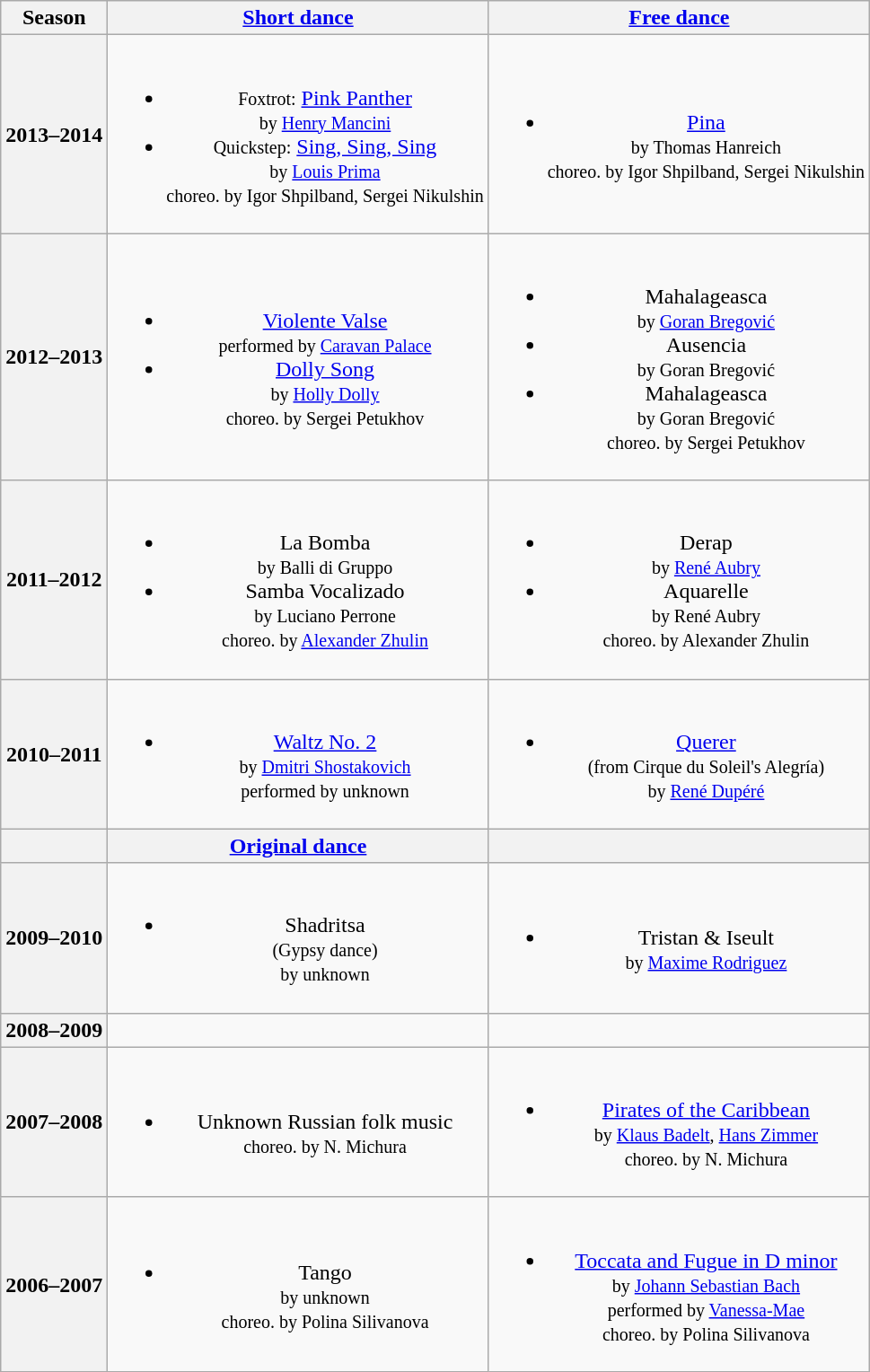<table class="wikitable" style="text-align:center">
<tr>
<th>Season</th>
<th><a href='#'>Short dance</a></th>
<th><a href='#'>Free dance</a></th>
</tr>
<tr>
<th>2013–2014 <br> </th>
<td><br><ul><li><small>Foxtrot:</small> <a href='#'>Pink Panther</a> <br><small> by <a href='#'>Henry Mancini</a> </small></li><li><small>Quickstep:</small> <a href='#'>Sing, Sing, Sing</a> <br><small> by <a href='#'>Louis Prima</a> <br> choreo. by Igor Shpilband, Sergei Nikulshin </small></li></ul></td>
<td><br><ul><li><a href='#'>Pina</a> <br><small> by Thomas Hanreich <br> choreo. by Igor Shpilband, Sergei Nikulshin </small></li></ul></td>
</tr>
<tr>
<th>2012–2013 <br> </th>
<td><br><ul><li><a href='#'>Violente Valse</a> <br><small> performed by <a href='#'>Caravan Palace</a> </small></li><li><a href='#'>Dolly Song</a> <br><small> by <a href='#'>Holly Dolly</a> <br> choreo. by Sergei Petukhov </small></li></ul></td>
<td><br><ul><li>Mahalageasca <br><small> by <a href='#'>Goran Bregović</a> </small></li><li>Ausencia <br><small> by Goran Bregović </small></li><li>Mahalageasca <br><small> by Goran Bregović <br> choreo. by Sergei Petukhov </small></li></ul></td>
</tr>
<tr>
<th>2011–2012 <br> </th>
<td><br><ul><li>La Bomba <br><small> by Balli di Gruppo </small></li><li>Samba Vocalizado <br><small> by Luciano Perrone <br> choreo. by <a href='#'>Alexander Zhulin</a> </small></li></ul></td>
<td><br><ul><li>Derap <br><small> by <a href='#'>René Aubry</a> </small></li><li>Aquarelle <br><small> by René Aubry <br> choreo. by Alexander Zhulin </small></li></ul></td>
</tr>
<tr>
<th>2010–2011</th>
<td><br><ul><li><a href='#'>Waltz No. 2</a> <br><small> by <a href='#'>Dmitri Shostakovich</a> <br> performed by unknown </small></li></ul></td>
<td><br><ul><li><a href='#'>Querer</a> <br><small> (from Cirque du Soleil's Alegría) <br> by <a href='#'>René Dupéré</a> </small></li></ul></td>
</tr>
<tr>
<th></th>
<th><a href='#'>Original dance</a></th>
<th></th>
</tr>
<tr>
<th>2009–2010</th>
<td><br><ul><li>Shadritsa <br><small> (Gypsy dance) <br> by unknown </small></li></ul></td>
<td><br><ul><li>Tristan & Iseult <br><small> by <a href='#'>Maxime Rodriguez</a> </small></li></ul></td>
</tr>
<tr>
<th>2008–2009</th>
<td></td>
<td></td>
</tr>
<tr>
<th>2007–2008 <br> </th>
<td><br><ul><li>Unknown Russian folk music <br><small> choreo. by N. Michura </small></li></ul></td>
<td><br><ul><li><a href='#'>Pirates of the Caribbean</a> <br><small> by <a href='#'>Klaus Badelt</a>, <a href='#'>Hans Zimmer</a> <br> choreo. by N. Michura </small></li></ul></td>
</tr>
<tr>
<th>2006–2007 <br> </th>
<td><br><ul><li>Tango <br><small> by unknown <br> choreo. by Polina Silivanova </small></li></ul></td>
<td><br><ul><li><a href='#'>Toccata and Fugue in D minor</a> <br><small> by <a href='#'>Johann Sebastian Bach</a> <br> performed by <a href='#'>Vanessa-Mae</a> <br> choreo. by Polina Silivanova </small></li></ul></td>
</tr>
</table>
